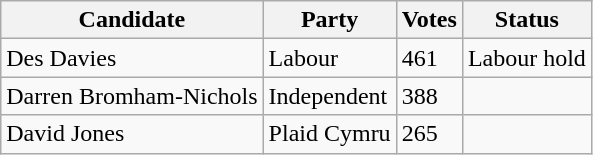<table class="wikitable sortable">
<tr>
<th>Candidate</th>
<th>Party</th>
<th>Votes</th>
<th>Status</th>
</tr>
<tr>
<td>Des Davies</td>
<td>Labour</td>
<td>461</td>
<td>Labour hold</td>
</tr>
<tr>
<td>Darren Bromham-Nichols</td>
<td>Independent</td>
<td>388</td>
<td></td>
</tr>
<tr>
<td>David Jones</td>
<td>Plaid Cymru</td>
<td>265</td>
<td></td>
</tr>
</table>
